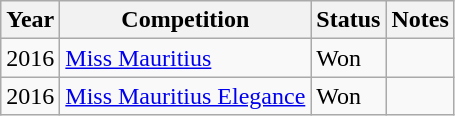<table class="wikitable">
<tr>
<th>Year</th>
<th>Competition</th>
<th>Status</th>
<th>Notes</th>
</tr>
<tr>
<td>2016</td>
<td><a href='#'>Miss Mauritius</a></td>
<td>Won</td>
<td></td>
</tr>
<tr>
<td>2016</td>
<td><a href='#'> Miss Mauritius Elegance</a></td>
<td>Won</td>
<td></td>
</tr>
</table>
